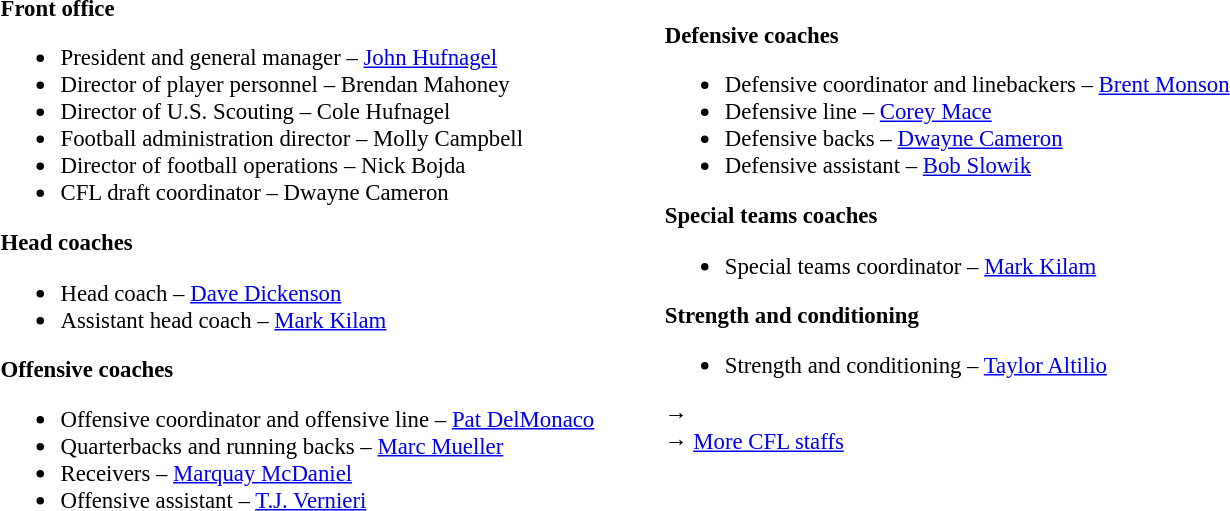<table class="toccolours" style="text-align: left;">
<tr>
<td colspan=7 style="text-align:right;"></td>
</tr>
<tr>
<td style="vertical-align:top;"></td>
<td style="font-size: 95%;vertical-align:top;"><strong>Front office</strong><br><ul><li>President and general manager – <a href='#'>John Hufnagel</a></li><li>Director of player personnel – Brendan Mahoney</li><li>Director of U.S. Scouting – Cole Hufnagel</li><li>Football administration director – Molly Campbell</li><li>Director of football operations – Nick Bojda</li><li>CFL draft coordinator – Dwayne Cameron</li></ul><strong>Head coaches</strong><ul><li>Head coach – <a href='#'>Dave Dickenson</a></li><li>Assistant head coach – <a href='#'>Mark Kilam</a></li></ul><strong>Offensive coaches</strong><ul><li>Offensive coordinator and offensive line – <a href='#'>Pat DelMonaco</a></li><li>Quarterbacks and running backs – <a href='#'>Marc Mueller</a></li><li>Receivers – <a href='#'>Marquay McDaniel</a></li><li>Offensive assistant – <a href='#'>T.J. Vernieri</a></li></ul></td>
<td width="35"> </td>
<td style="vertical-align:top;"></td>
<td style="font-size: 95%;vertical-align:top;"><br><strong>Defensive coaches</strong><ul><li>Defensive coordinator and linebackers – <a href='#'>Brent Monson</a></li><li>Defensive line – <a href='#'>Corey Mace</a></li><li>Defensive backs – <a href='#'>Dwayne Cameron</a></li><li>Defensive assistant – <a href='#'>Bob Slowik</a></li></ul><strong>Special teams coaches</strong><ul><li>Special teams coordinator – <a href='#'>Mark Kilam</a></li></ul><strong>Strength and conditioning</strong><ul><li>Strength and conditioning – <a href='#'>Taylor Altilio</a></li></ul>→ <span> </span><br>
→ <a href='#'>More CFL staffs</a></td>
</tr>
</table>
